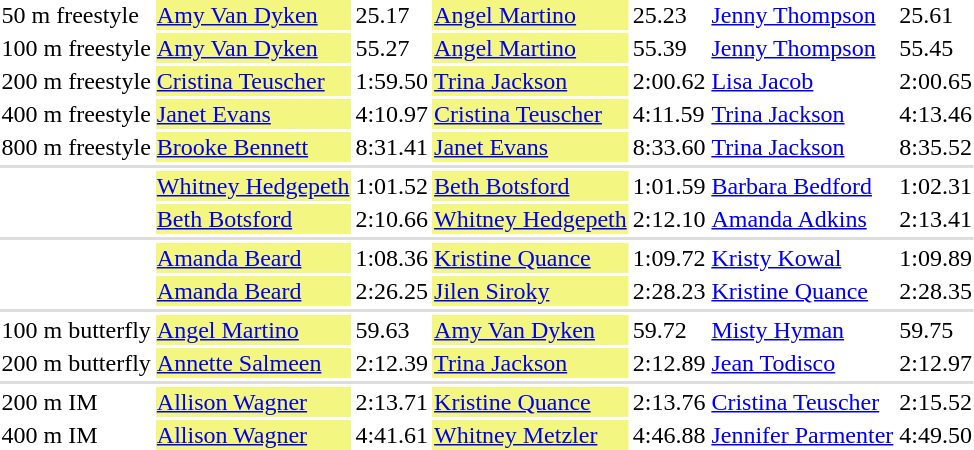<table>
<tr valign="top">
<td>50 m freestyle</td>
<td bgcolor=#F3F781><a href='#'>Amy Van Dyken</a></td>
<td>25.17</td>
<td bgcolor=#F3F781><a href='#'>Angel Martino</a></td>
<td>25.23</td>
<td><a href='#'>Jenny Thompson</a></td>
<td>25.61</td>
</tr>
<tr valign="top">
<td>100 m freestyle</td>
<td bgcolor=#F3F781><a href='#'>Amy Van Dyken</a></td>
<td>55.27</td>
<td bgcolor=#F3F781><a href='#'>Angel Martino</a></td>
<td>55.39</td>
<td><a href='#'>Jenny Thompson</a></td>
<td>55.45</td>
</tr>
<tr valign="top">
<td>200 m freestyle</td>
<td bgcolor=#F3F781><a href='#'>Cristina Teuscher</a></td>
<td>1:59.50</td>
<td bgcolor=#F3F781><a href='#'>Trina Jackson</a></td>
<td>2:00.62</td>
<td><a href='#'>Lisa Jacob</a></td>
<td>2:00.65</td>
</tr>
<tr valign="top">
<td>400 m freestyle</td>
<td bgcolor=#F3F781><a href='#'>Janet Evans</a></td>
<td>4:10.97</td>
<td bgcolor=#F3F781><a href='#'>Cristina Teuscher</a></td>
<td>4:11.59</td>
<td><a href='#'>Trina Jackson</a></td>
<td>4:13.46</td>
</tr>
<tr valign="top">
<td>800 m freestyle</td>
<td bgcolor=#F3F781><a href='#'>Brooke Bennett</a></td>
<td>8:31.41</td>
<td bgcolor=#F3F781><a href='#'>Janet Evans</a></td>
<td>8:33.60</td>
<td><a href='#'>Trina Jackson</a></td>
<td>8:35.52</td>
</tr>
<tr bgcolor=#DDDDDD>
<td colspan=7></td>
</tr>
<tr valign="top">
<td></td>
<td bgcolor=#F3F781><a href='#'>Whitney Hedgepeth</a></td>
<td>1:01.52</td>
<td bgcolor=#F3F781><a href='#'>Beth Botsford</a></td>
<td>1:01.59</td>
<td><a href='#'>Barbara Bedford</a></td>
<td>1:02.31</td>
</tr>
<tr valign="top">
<td></td>
<td bgcolor=#F3F781><a href='#'>Beth Botsford</a></td>
<td>2:10.66</td>
<td bgcolor=#F3F781><a href='#'>Whitney Hedgepeth</a></td>
<td>2:12.10</td>
<td><a href='#'>Amanda Adkins</a></td>
<td>2:13.41</td>
</tr>
<tr bgcolor=#DDDDDD>
<td colspan=7></td>
</tr>
<tr valign="top">
<td></td>
<td bgcolor=#F3F781><a href='#'>Amanda Beard</a></td>
<td>1:08.36</td>
<td bgcolor=#F3F781><a href='#'>Kristine Quance</a></td>
<td>1:09.72</td>
<td><a href='#'>Kristy Kowal</a></td>
<td>1:09.89</td>
</tr>
<tr valign="top">
<td></td>
<td bgcolor=#F3F781><a href='#'>Amanda Beard</a></td>
<td>2:26.25</td>
<td bgcolor=#F3F781><a href='#'>Jilen Siroky</a></td>
<td>2:28.23</td>
<td><a href='#'>Kristine Quance</a></td>
<td>2:28.35</td>
</tr>
<tr bgcolor=#DDDDDD>
<td colspan=7></td>
</tr>
<tr valign="top">
<td>100 m butterfly</td>
<td bgcolor=#F3F781><a href='#'>Angel Martino</a></td>
<td>59.63</td>
<td bgcolor=#F3F781><a href='#'>Amy Van Dyken</a></td>
<td>59.72</td>
<td><a href='#'>Misty Hyman</a></td>
<td>59.75</td>
</tr>
<tr valign="top">
<td>200 m butterfly</td>
<td bgcolor=#F3F781><a href='#'>Annette Salmeen</a></td>
<td>2:12.39</td>
<td bgcolor=#F3F781><a href='#'>Trina Jackson</a></td>
<td>2:12.89</td>
<td><a href='#'>Jean Todisco</a></td>
<td>2:12.97</td>
</tr>
<tr bgcolor=#DDDDDD>
<td colspan=7></td>
</tr>
<tr valign="top">
<td>200 m IM</td>
<td bgcolor=#F3F781><a href='#'>Allison Wagner</a></td>
<td>2:13.71</td>
<td bgcolor=#F3F781><a href='#'>Kristine Quance</a></td>
<td>2:13.76</td>
<td><a href='#'>Cristina Teuscher</a></td>
<td>2:15.52</td>
</tr>
<tr valign="top">
<td>400 m IM</td>
<td bgcolor=#F3F781><a href='#'>Allison Wagner</a></td>
<td>4:41.61</td>
<td bgcolor=#F3F781><a href='#'>Whitney Metzler</a></td>
<td>4:46.88</td>
<td><a href='#'>Jennifer Parmenter</a></td>
<td>4:49.50</td>
</tr>
</table>
